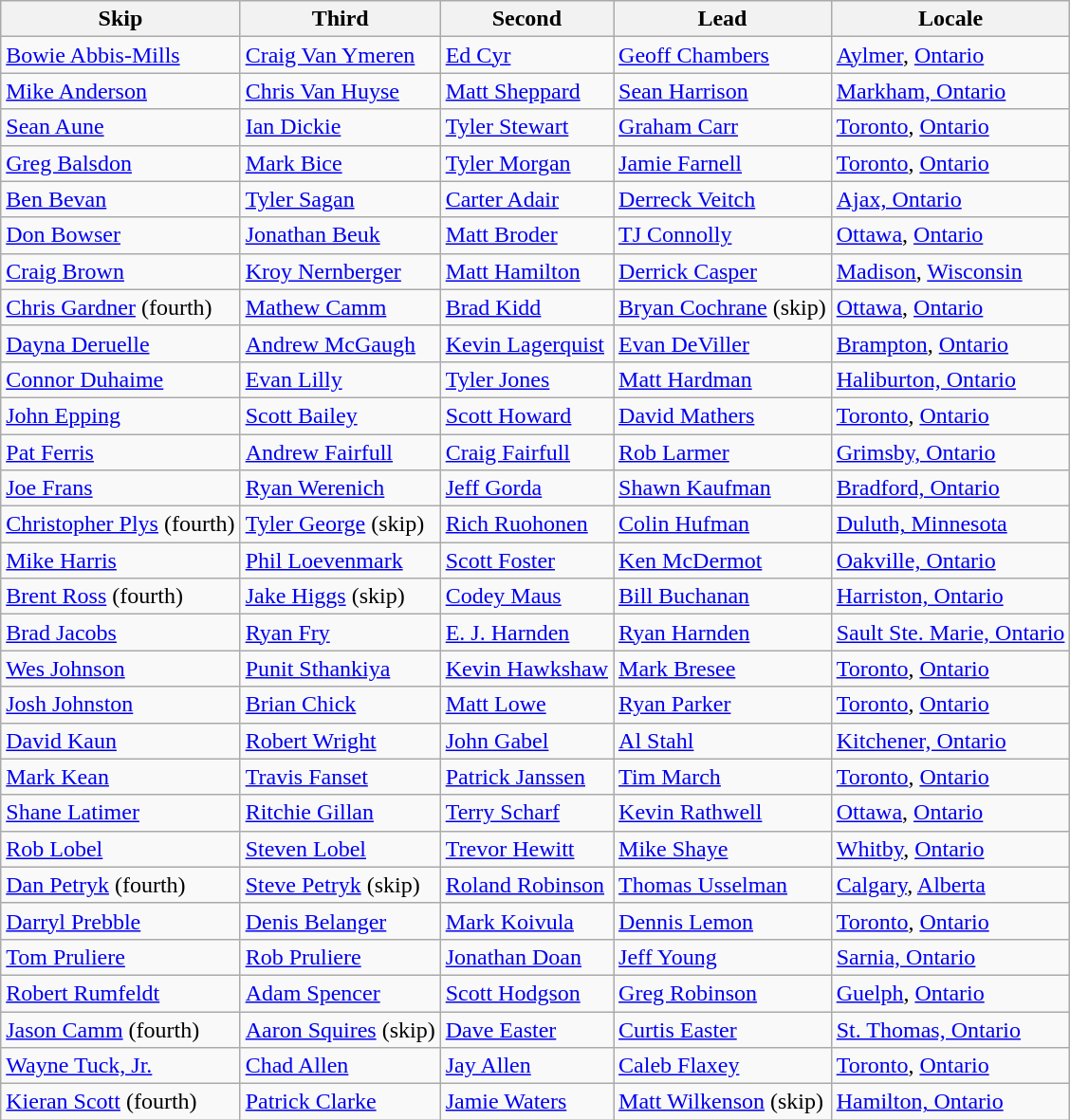<table class=wikitable>
<tr>
<th>Skip</th>
<th>Third</th>
<th>Second</th>
<th>Lead</th>
<th>Locale</th>
</tr>
<tr>
<td><a href='#'>Bowie Abbis-Mills</a></td>
<td><a href='#'>Craig Van Ymeren</a></td>
<td><a href='#'>Ed Cyr</a></td>
<td><a href='#'>Geoff Chambers</a></td>
<td> <a href='#'>Aylmer</a>, <a href='#'>Ontario</a></td>
</tr>
<tr>
<td><a href='#'>Mike Anderson</a></td>
<td><a href='#'>Chris Van Huyse</a></td>
<td><a href='#'>Matt Sheppard</a></td>
<td><a href='#'>Sean Harrison</a></td>
<td> <a href='#'>Markham, Ontario</a></td>
</tr>
<tr>
<td><a href='#'>Sean Aune</a></td>
<td><a href='#'>Ian Dickie</a></td>
<td><a href='#'>Tyler Stewart</a></td>
<td><a href='#'>Graham Carr</a></td>
<td> <a href='#'>Toronto</a>, <a href='#'>Ontario</a></td>
</tr>
<tr>
<td><a href='#'>Greg Balsdon</a></td>
<td><a href='#'>Mark Bice</a></td>
<td><a href='#'>Tyler Morgan</a></td>
<td><a href='#'>Jamie Farnell</a></td>
<td> <a href='#'>Toronto</a>, <a href='#'>Ontario</a></td>
</tr>
<tr>
<td><a href='#'>Ben Bevan</a></td>
<td><a href='#'>Tyler Sagan</a></td>
<td><a href='#'>Carter Adair</a></td>
<td><a href='#'>Derreck Veitch</a></td>
<td> <a href='#'>Ajax, Ontario</a></td>
</tr>
<tr>
<td><a href='#'>Don Bowser</a></td>
<td><a href='#'>Jonathan Beuk</a></td>
<td><a href='#'>Matt Broder</a></td>
<td><a href='#'>TJ Connolly</a></td>
<td> <a href='#'>Ottawa</a>, <a href='#'>Ontario</a></td>
</tr>
<tr>
<td><a href='#'>Craig Brown</a></td>
<td><a href='#'>Kroy Nernberger</a></td>
<td><a href='#'>Matt Hamilton</a></td>
<td><a href='#'>Derrick Casper</a></td>
<td> <a href='#'>Madison</a>, <a href='#'>Wisconsin</a></td>
</tr>
<tr>
<td><a href='#'>Chris Gardner</a> (fourth)</td>
<td><a href='#'>Mathew Camm</a></td>
<td><a href='#'>Brad Kidd</a></td>
<td><a href='#'>Bryan Cochrane</a> (skip)</td>
<td> <a href='#'>Ottawa</a>, <a href='#'>Ontario</a></td>
</tr>
<tr>
<td><a href='#'>Dayna Deruelle</a></td>
<td><a href='#'>Andrew McGaugh</a></td>
<td><a href='#'>Kevin Lagerquist</a></td>
<td><a href='#'>Evan DeViller</a></td>
<td> <a href='#'>Brampton</a>, <a href='#'>Ontario</a></td>
</tr>
<tr>
<td><a href='#'>Connor Duhaime</a></td>
<td><a href='#'>Evan Lilly</a></td>
<td><a href='#'>Tyler Jones</a></td>
<td><a href='#'>Matt Hardman</a></td>
<td> <a href='#'>Haliburton, Ontario</a></td>
</tr>
<tr>
<td><a href='#'>John Epping</a></td>
<td><a href='#'>Scott Bailey</a></td>
<td><a href='#'>Scott Howard</a></td>
<td><a href='#'>David Mathers</a></td>
<td> <a href='#'>Toronto</a>, <a href='#'>Ontario</a></td>
</tr>
<tr>
<td><a href='#'>Pat Ferris</a></td>
<td><a href='#'>Andrew Fairfull</a></td>
<td><a href='#'>Craig Fairfull</a></td>
<td><a href='#'>Rob Larmer</a></td>
<td> <a href='#'>Grimsby, Ontario</a></td>
</tr>
<tr>
<td><a href='#'>Joe Frans</a></td>
<td><a href='#'>Ryan Werenich</a></td>
<td><a href='#'>Jeff Gorda</a></td>
<td><a href='#'>Shawn Kaufman</a></td>
<td> <a href='#'>Bradford, Ontario</a></td>
</tr>
<tr>
<td><a href='#'>Christopher Plys</a> (fourth)</td>
<td><a href='#'>Tyler George</a> (skip)</td>
<td><a href='#'>Rich Ruohonen</a></td>
<td><a href='#'>Colin Hufman</a></td>
<td> <a href='#'>Duluth, Minnesota</a></td>
</tr>
<tr>
<td><a href='#'>Mike Harris</a></td>
<td><a href='#'>Phil Loevenmark</a></td>
<td><a href='#'>Scott Foster</a></td>
<td><a href='#'>Ken McDermot</a></td>
<td> <a href='#'>Oakville, Ontario</a></td>
</tr>
<tr>
<td><a href='#'>Brent Ross</a> (fourth)</td>
<td><a href='#'>Jake Higgs</a> (skip)</td>
<td><a href='#'>Codey Maus</a></td>
<td><a href='#'>Bill Buchanan</a></td>
<td> <a href='#'>Harriston, Ontario</a></td>
</tr>
<tr>
<td><a href='#'>Brad Jacobs</a></td>
<td><a href='#'>Ryan Fry</a></td>
<td><a href='#'>E. J. Harnden</a></td>
<td><a href='#'>Ryan Harnden</a></td>
<td> <a href='#'>Sault Ste. Marie, Ontario</a></td>
</tr>
<tr>
<td><a href='#'>Wes Johnson</a></td>
<td><a href='#'>Punit Sthankiya</a></td>
<td><a href='#'>Kevin Hawkshaw</a></td>
<td><a href='#'>Mark Bresee</a></td>
<td> <a href='#'>Toronto</a>, <a href='#'>Ontario</a></td>
</tr>
<tr>
<td><a href='#'>Josh Johnston</a></td>
<td><a href='#'>Brian Chick</a></td>
<td><a href='#'>Matt Lowe</a></td>
<td><a href='#'>Ryan Parker</a></td>
<td> <a href='#'>Toronto</a>, <a href='#'>Ontario</a></td>
</tr>
<tr>
<td><a href='#'>David Kaun</a></td>
<td><a href='#'>Robert Wright</a></td>
<td><a href='#'>John Gabel</a></td>
<td><a href='#'>Al Stahl</a></td>
<td> <a href='#'>Kitchener, Ontario</a></td>
</tr>
<tr>
<td><a href='#'>Mark Kean</a></td>
<td><a href='#'>Travis Fanset</a></td>
<td><a href='#'>Patrick Janssen</a></td>
<td><a href='#'>Tim March</a></td>
<td> <a href='#'>Toronto</a>, <a href='#'>Ontario</a></td>
</tr>
<tr>
<td><a href='#'>Shane Latimer</a></td>
<td><a href='#'>Ritchie Gillan</a></td>
<td><a href='#'>Terry Scharf</a></td>
<td><a href='#'>Kevin Rathwell</a></td>
<td> <a href='#'>Ottawa</a>, <a href='#'>Ontario</a></td>
</tr>
<tr>
<td><a href='#'>Rob Lobel</a></td>
<td><a href='#'>Steven Lobel</a></td>
<td><a href='#'>Trevor Hewitt</a></td>
<td><a href='#'>Mike Shaye</a></td>
<td> <a href='#'>Whitby</a>, <a href='#'>Ontario</a></td>
</tr>
<tr>
<td><a href='#'>Dan Petryk</a> (fourth)</td>
<td><a href='#'>Steve Petryk</a> (skip)</td>
<td><a href='#'>Roland Robinson</a></td>
<td><a href='#'>Thomas Usselman</a></td>
<td> <a href='#'>Calgary</a>, <a href='#'>Alberta</a></td>
</tr>
<tr>
<td><a href='#'>Darryl Prebble</a></td>
<td><a href='#'>Denis Belanger</a></td>
<td><a href='#'>Mark Koivula</a></td>
<td><a href='#'>Dennis Lemon</a></td>
<td> <a href='#'>Toronto</a>, <a href='#'>Ontario</a></td>
</tr>
<tr>
<td><a href='#'>Tom Pruliere</a></td>
<td><a href='#'>Rob Pruliere</a></td>
<td><a href='#'>Jonathan Doan</a></td>
<td><a href='#'>Jeff Young</a></td>
<td> <a href='#'>Sarnia, Ontario</a></td>
</tr>
<tr>
<td><a href='#'>Robert Rumfeldt</a></td>
<td><a href='#'>Adam Spencer</a></td>
<td><a href='#'>Scott Hodgson</a></td>
<td><a href='#'>Greg Robinson</a></td>
<td> <a href='#'>Guelph</a>, <a href='#'>Ontario</a></td>
</tr>
<tr>
<td><a href='#'>Jason Camm</a> (fourth)</td>
<td><a href='#'>Aaron Squires</a> (skip)</td>
<td><a href='#'>Dave Easter</a></td>
<td><a href='#'>Curtis Easter</a></td>
<td> <a href='#'>St. Thomas, Ontario</a></td>
</tr>
<tr>
<td><a href='#'>Wayne Tuck, Jr.</a></td>
<td><a href='#'>Chad Allen</a></td>
<td><a href='#'>Jay Allen</a></td>
<td><a href='#'>Caleb Flaxey</a></td>
<td> <a href='#'>Toronto</a>, <a href='#'>Ontario</a></td>
</tr>
<tr>
<td><a href='#'>Kieran Scott</a> (fourth)</td>
<td><a href='#'>Patrick Clarke</a></td>
<td><a href='#'>Jamie Waters</a></td>
<td><a href='#'>Matt Wilkenson</a> (skip)</td>
<td> <a href='#'>Hamilton, Ontario</a></td>
</tr>
</table>
